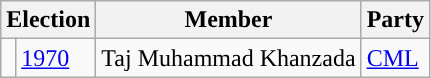<table class="wikitable">
<tr>
<th colspan="2">Election</th>
<th>Member</th>
<th>Party</th>
</tr>
<tr>
<td style="background-color: "></td>
<td><a href='#'>1970</a></td>
<td>Taj Muhammad Khanzada</td>
<td><a href='#'>CML</a></td>
</tr>
</table>
